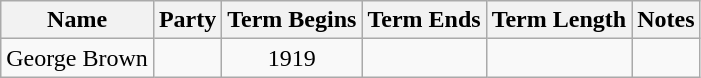<table class="wikitable" style="text-align:center">
<tr>
<th>Name</th>
<th>Party</th>
<th>Term Begins</th>
<th>Term Ends</th>
<th>Term Length</th>
<th>Notes</th>
</tr>
<tr>
<td>George Brown</td>
<td></td>
<td>1919</td>
<td></td>
<td></td>
<td></td>
</tr>
</table>
